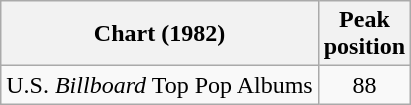<table class="wikitable">
<tr>
<th>Chart (1982)</th>
<th>Peak<br>position</th>
</tr>
<tr>
<td>U.S. <em>Billboard</em> Top Pop Albums</td>
<td align="center">88</td>
</tr>
</table>
